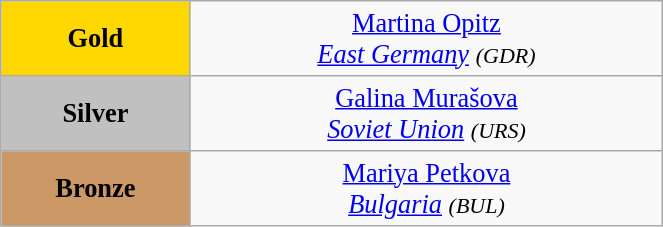<table class="wikitable" style=" text-align:center; font-size:110%;" width="35%">
<tr>
<td bgcolor="gold"><strong>Gold</strong></td>
<td> <a href='#'>Martina Opitz</a><br><em><a href='#'>East Germany</a> <small>(GDR)</small></em></td>
</tr>
<tr>
<td bgcolor="silver"><strong>Silver</strong></td>
<td> <a href='#'>Galina Murašova</a><br><em><a href='#'>Soviet Union</a> <small>(URS)</small></em></td>
</tr>
<tr>
<td bgcolor="CC9966"><strong>Bronze</strong></td>
<td> <a href='#'>Mariya Petkova</a><br><em><a href='#'>Bulgaria</a> <small>(BUL)</small></em></td>
</tr>
</table>
